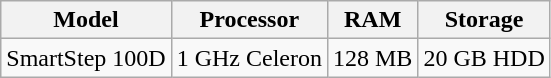<table class="wikitable">
<tr>
<th>Model</th>
<th>Processor</th>
<th>RAM</th>
<th>Storage</th>
</tr>
<tr>
<td>SmartStep 100D</td>
<td>1 GHz Celeron</td>
<td>128 MB</td>
<td>20 GB HDD</td>
</tr>
</table>
